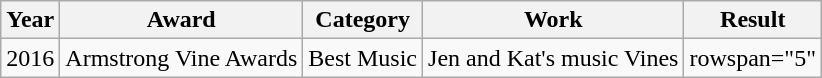<table class="wikitable">
<tr>
<th scope="col">Year</th>
<th scope="col">Award</th>
<th scope="col">Category</th>
<th scope="col">Work</th>
<th scope="col">Result</th>
</tr>
<tr>
<td rowspan="4">2016</td>
<td>Armstrong Vine Awards</td>
<td>Best Music</td>
<td rowspan="6">Jen and Kat's music Vines</td>
<td>rowspan="5" </td>
</tr>
</table>
